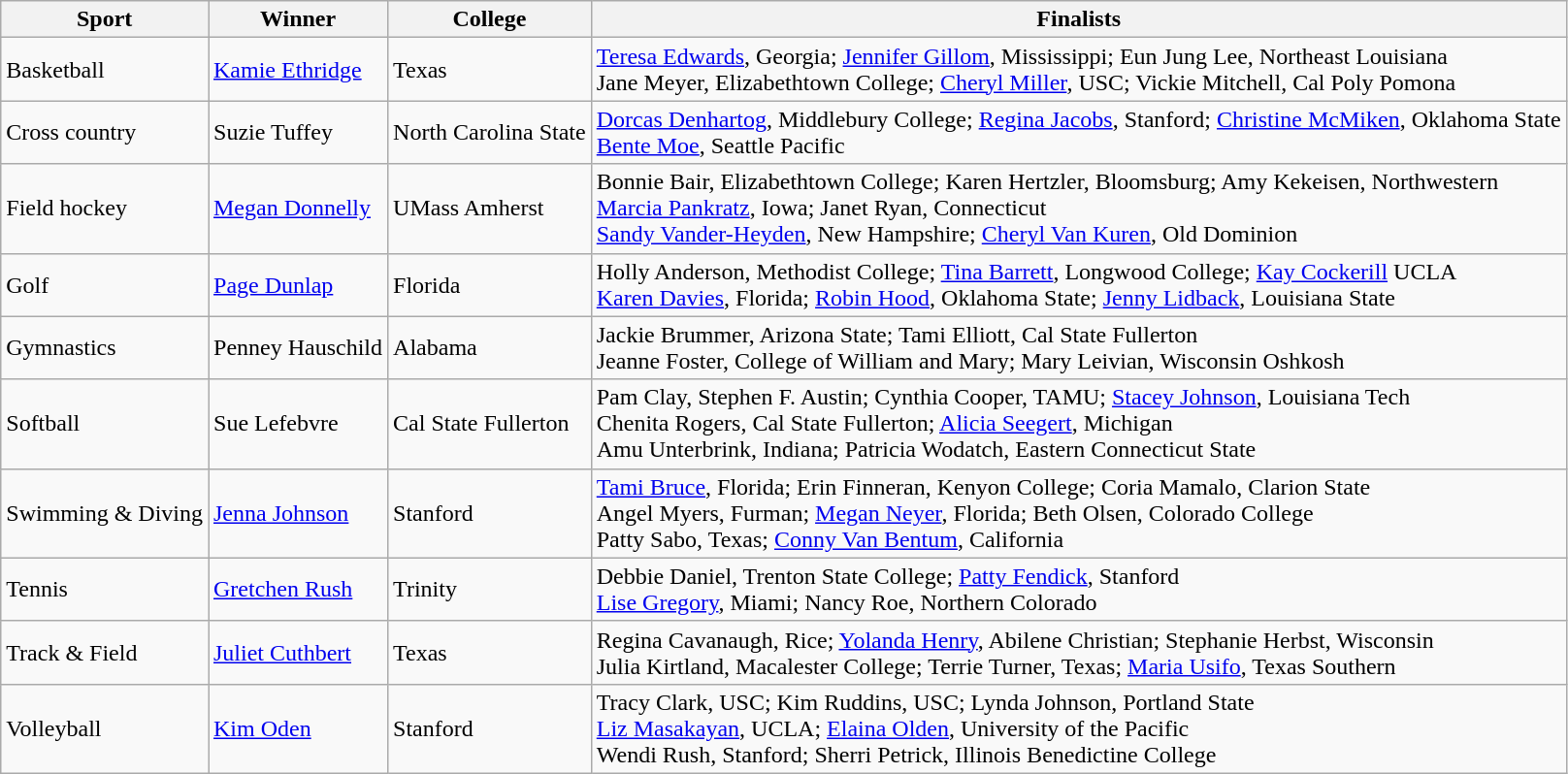<table class="wikitable">
<tr>
<th>Sport</th>
<th>Winner</th>
<th>College</th>
<th>Finalists</th>
</tr>
<tr>
<td>Basketball</td>
<td><a href='#'>Kamie Ethridge</a></td>
<td>Texas</td>
<td><a href='#'>Teresa Edwards</a>, Georgia; <a href='#'>Jennifer Gillom</a>, Mississippi; Eun Jung Lee, Northeast Louisiana<br>Jane Meyer, Elizabethtown College; <a href='#'>Cheryl Miller</a>, USC; Vickie Mitchell, Cal Poly Pomona</td>
</tr>
<tr>
<td>Cross country</td>
<td>Suzie Tuffey</td>
<td>North Carolina State</td>
<td><a href='#'>Dorcas Denhartog</a>, Middlebury College; <a href='#'>Regina Jacobs</a>, Stanford; <a href='#'>Christine McMiken</a>, Oklahoma State<br><a href='#'>Bente Moe</a>, Seattle Pacific</td>
</tr>
<tr>
<td>Field hockey</td>
<td><a href='#'>Megan Donnelly</a></td>
<td>UMass Amherst</td>
<td>Bonnie Bair, Elizabethtown College; Karen Hertzler, Bloomsburg; Amy Kekeisen, Northwestern<br><a href='#'>Marcia Pankratz</a>, Iowa; Janet Ryan, Connecticut<br><a href='#'>Sandy Vander-Heyden</a>, New Hampshire; <a href='#'>Cheryl Van Kuren</a>, Old Dominion</td>
</tr>
<tr>
<td>Golf</td>
<td><a href='#'>Page Dunlap</a></td>
<td>Florida</td>
<td>Holly Anderson, Methodist College; <a href='#'>Tina Barrett</a>, Longwood College; <a href='#'>Kay Cockerill</a> UCLA<br><a href='#'>Karen Davies</a>, Florida; <a href='#'>Robin Hood</a>, Oklahoma State; <a href='#'>Jenny Lidback</a>, Louisiana State</td>
</tr>
<tr>
<td>Gymnastics</td>
<td>Penney Hauschild</td>
<td>Alabama</td>
<td>Jackie Brummer, Arizona State; Tami Elliott, Cal State Fullerton<br>Jeanne Foster, College of William and Mary; Mary Leivian, Wisconsin Oshkosh</td>
</tr>
<tr>
<td>Softball</td>
<td>Sue Lefebvre</td>
<td>Cal State Fullerton</td>
<td>Pam Clay, Stephen F. Austin; Cynthia Cooper, TAMU; <a href='#'>Stacey Johnson</a>, Louisiana Tech<br>Chenita Rogers, Cal State Fullerton; <a href='#'>Alicia Seegert</a>, Michigan<br>Amu Unterbrink, Indiana; Patricia Wodatch, Eastern Connecticut State</td>
</tr>
<tr>
<td>Swimming & Diving</td>
<td><a href='#'>Jenna Johnson</a></td>
<td>Stanford</td>
<td><a href='#'>Tami Bruce</a>, Florida; Erin Finneran, Kenyon College; Coria Mamalo, Clarion State<br>Angel Myers, Furman; <a href='#'>Megan Neyer</a>, Florida; Beth Olsen, Colorado College<br>Patty Sabo, Texas; <a href='#'>Conny Van Bentum</a>, California</td>
</tr>
<tr>
<td>Tennis</td>
<td><a href='#'>Gretchen Rush</a></td>
<td>Trinity</td>
<td>Debbie Daniel, Trenton State College; <a href='#'>Patty Fendick</a>, Stanford <br><a href='#'>Lise Gregory</a>, Miami; Nancy Roe, Northern Colorado</td>
</tr>
<tr>
<td>Track & Field</td>
<td><a href='#'>Juliet Cuthbert</a></td>
<td>Texas</td>
<td>Regina Cavanaugh, Rice; <a href='#'>Yolanda Henry</a>, Abilene Christian; Stephanie Herbst, Wisconsin<br>Julia Kirtland, Macalester College; Terrie Turner, Texas; <a href='#'>Maria Usifo</a>, Texas Southern</td>
</tr>
<tr>
<td>Volleyball</td>
<td><a href='#'>Kim Oden</a></td>
<td>Stanford</td>
<td>Tracy Clark, USC; Kim Ruddins, USC; Lynda Johnson, Portland State<br><a href='#'>Liz Masakayan</a>, UCLA; <a href='#'>Elaina Olden</a>, University of the Pacific<br>Wendi Rush, Stanford; Sherri Petrick, Illinois Benedictine College</td>
</tr>
</table>
